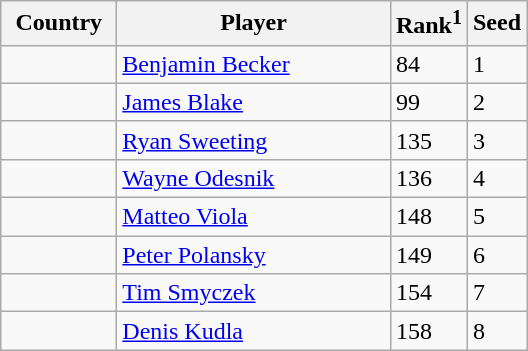<table class="sortable wikitable">
<tr>
<th width="70">Country</th>
<th width="175">Player</th>
<th>Rank<sup>1</sup></th>
<th>Seed</th>
</tr>
<tr>
<td></td>
<td><a href='#'>Benjamin Becker</a></td>
<td>84</td>
<td>1</td>
</tr>
<tr>
<td></td>
<td><a href='#'>James Blake</a></td>
<td>99</td>
<td>2</td>
</tr>
<tr>
<td></td>
<td><a href='#'>Ryan Sweeting</a></td>
<td>135</td>
<td>3</td>
</tr>
<tr>
<td></td>
<td><a href='#'>Wayne Odesnik</a></td>
<td>136</td>
<td>4</td>
</tr>
<tr>
<td></td>
<td><a href='#'>Matteo Viola</a></td>
<td>148</td>
<td>5</td>
</tr>
<tr>
<td></td>
<td><a href='#'>Peter Polansky</a></td>
<td>149</td>
<td>6</td>
</tr>
<tr>
<td></td>
<td><a href='#'>Tim Smyczek</a></td>
<td>154</td>
<td>7</td>
</tr>
<tr>
<td></td>
<td><a href='#'>Denis Kudla</a></td>
<td>158</td>
<td>8</td>
</tr>
</table>
